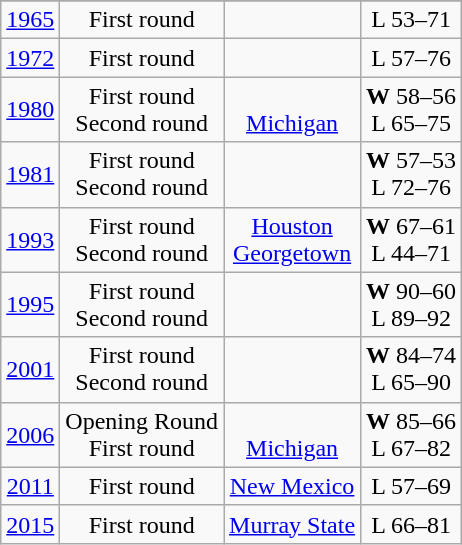<table class="wikitable">
<tr>
</tr>
<tr style="text-align:center;">
<td><a href='#'>1965</a></td>
<td>First round</td>
<td></td>
<td>L 53–71</td>
</tr>
<tr style="text-align:center;">
<td><a href='#'>1972</a></td>
<td>First round</td>
<td></td>
<td>L 57–76</td>
</tr>
<tr style="text-align:center;">
<td><a href='#'>1980</a></td>
<td>First round<br>Second round</td>
<td><br><a href='#'>Michigan</a></td>
<td><strong>W</strong> 58–56<br>L 65–75</td>
</tr>
<tr style="text-align:center;">
<td><a href='#'>1981</a></td>
<td>First round<br>Second round</td>
<td><br></td>
<td><strong>W</strong> 57–53<br>L 72–76</td>
</tr>
<tr style="text-align:center;">
<td><a href='#'>1993</a></td>
<td>First round<br>Second round</td>
<td><a href='#'>Houston</a><br><a href='#'>Georgetown</a></td>
<td><strong>W</strong> 67–61<br>L 44–71</td>
</tr>
<tr style="text-align:center;">
<td><a href='#'>1995</a></td>
<td>First round<br>Second round</td>
<td><br></td>
<td><strong>W</strong> 90–60<br>L 89–92</td>
</tr>
<tr style="text-align:center;">
<td><a href='#'>2001</a></td>
<td>First round<br>Second round</td>
<td><br></td>
<td><strong>W</strong> 84–74<br>L 65–90</td>
</tr>
<tr style="text-align:center;">
<td><a href='#'>2006</a></td>
<td>Opening Round<br>First round</td>
<td><br><a href='#'>Michigan</a></td>
<td><strong>W</strong> 85–66<br>L 67–82</td>
</tr>
<tr style="text-align:center;">
<td><a href='#'>2011</a></td>
<td>First round</td>
<td><a href='#'>New Mexico</a></td>
<td>L 57–69</td>
</tr>
<tr style="text-align:center;">
<td><a href='#'>2015</a></td>
<td>First round</td>
<td><a href='#'>Murray State</a></td>
<td>L 66–81</td>
</tr>
</table>
